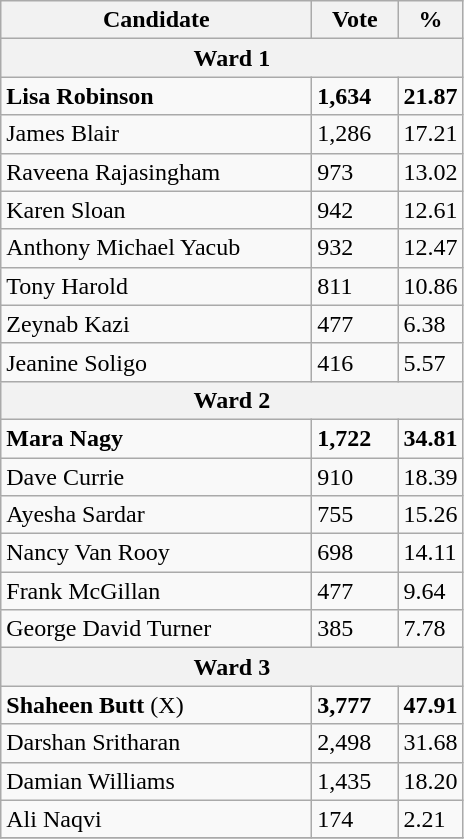<table class="wikitable">
<tr>
<th bgcolor="#DDDDFF" width="200px">Candidate</th>
<th bgcolor="#DDDDFF" width="50px">Vote</th>
<th bgcolor="#DDDDFF" width="30px">%</th>
</tr>
<tr>
<th colspan="3">Ward 1</th>
</tr>
<tr>
<td><strong>Lisa Robinson</strong></td>
<td><strong>1,634</strong></td>
<td><strong>21.87</strong></td>
</tr>
<tr>
<td>James Blair</td>
<td>1,286</td>
<td>17.21</td>
</tr>
<tr>
<td>Raveena Rajasingham</td>
<td>973</td>
<td>13.02</td>
</tr>
<tr>
<td>Karen Sloan</td>
<td>942</td>
<td>12.61</td>
</tr>
<tr>
<td>Anthony Michael Yacub</td>
<td>932</td>
<td>12.47</td>
</tr>
<tr>
<td>Tony Harold</td>
<td>811</td>
<td>10.86</td>
</tr>
<tr>
<td>Zeynab Kazi</td>
<td>477</td>
<td>6.38</td>
</tr>
<tr>
<td>Jeanine Soligo</td>
<td>416</td>
<td>5.57</td>
</tr>
<tr>
<th colspan="3">Ward 2</th>
</tr>
<tr>
<td><strong>Mara Nagy</strong></td>
<td><strong>1,722</strong></td>
<td><strong>34.81</strong></td>
</tr>
<tr>
<td>Dave Currie</td>
<td>910</td>
<td>18.39</td>
</tr>
<tr>
<td>Ayesha Sardar</td>
<td>755</td>
<td>15.26</td>
</tr>
<tr>
<td>Nancy Van Rooy</td>
<td>698</td>
<td>14.11</td>
</tr>
<tr>
<td>Frank McGillan</td>
<td>477</td>
<td>9.64</td>
</tr>
<tr>
<td>George David Turner</td>
<td>385</td>
<td>7.78</td>
</tr>
<tr>
<th colspan="3">Ward 3</th>
</tr>
<tr>
<td><strong>Shaheen Butt</strong>  (X)</td>
<td><strong>3,777</strong></td>
<td><strong>47.91</strong></td>
</tr>
<tr>
<td>Darshan Sritharan</td>
<td>2,498</td>
<td>31.68</td>
</tr>
<tr>
<td>Damian Williams</td>
<td>1,435</td>
<td>18.20</td>
</tr>
<tr>
<td>Ali Naqvi</td>
<td>174</td>
<td>2.21</td>
</tr>
<tr>
</tr>
</table>
